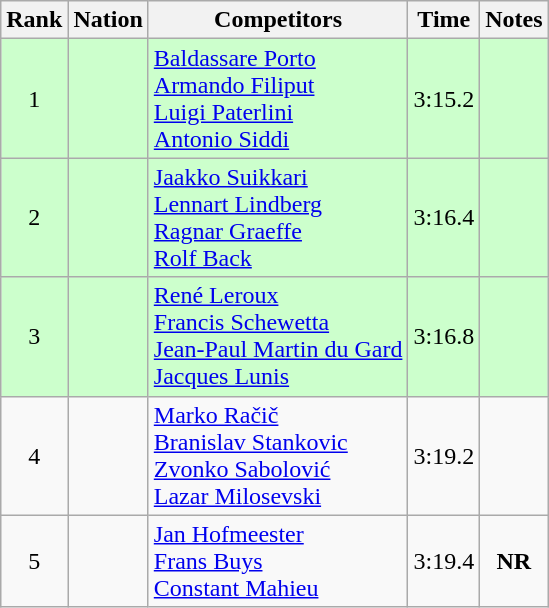<table class="wikitable sortable" style="text-align:center">
<tr>
<th>Rank</th>
<th>Nation</th>
<th>Competitors</th>
<th>Time</th>
<th>Notes</th>
</tr>
<tr bgcolor=ccffcc>
<td>1</td>
<td align=left></td>
<td align=left><a href='#'>Baldassare Porto</a><br><a href='#'>Armando Filiput</a><br><a href='#'>Luigi Paterlini</a><br><a href='#'>Antonio Siddi</a></td>
<td>3:15.2</td>
<td></td>
</tr>
<tr bgcolor=ccffcc>
<td>2</td>
<td align=left></td>
<td align=left><a href='#'>Jaakko Suikkari</a><br><a href='#'>Lennart Lindberg</a><br><a href='#'>Ragnar Graeffe</a><br><a href='#'>Rolf Back</a></td>
<td>3:16.4</td>
<td></td>
</tr>
<tr bgcolor=ccffcc>
<td>3</td>
<td align=left></td>
<td align=left><a href='#'>René Leroux</a><br><a href='#'>Francis Schewetta</a><br><a href='#'>Jean-Paul Martin du Gard</a><br><a href='#'>Jacques Lunis</a></td>
<td>3:16.8</td>
<td></td>
</tr>
<tr>
<td>4</td>
<td align=left></td>
<td align=left><a href='#'>Marko Račič</a><br><a href='#'>Branislav Stankovic</a><br><a href='#'>Zvonko Sabolović</a><br><a href='#'>Lazar Milosevski</a></td>
<td>3:19.2</td>
<td></td>
</tr>
<tr>
<td>5</td>
<td align=left></td>
<td align=left><a href='#'>Jan Hofmeester</a><br><a href='#'>Frans Buys</a><br><a href='#'>Constant Mahieu</a><br></td>
<td>3:19.4</td>
<td><strong>NR </strong></td>
</tr>
</table>
